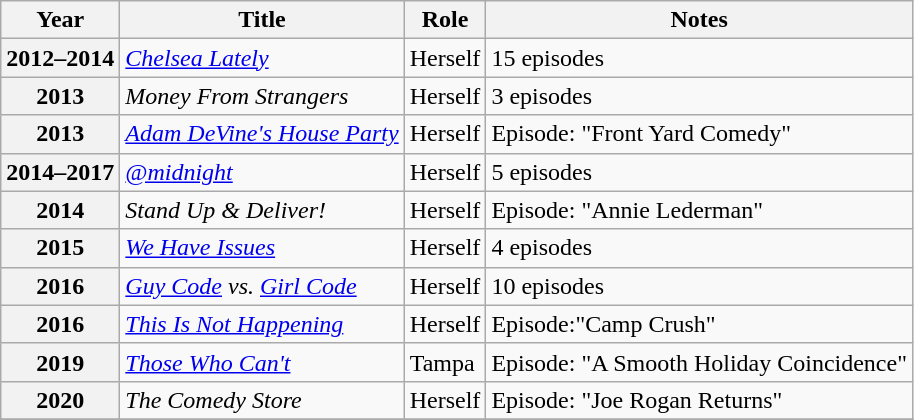<table class="wikitable plainrowheaders sortable" style="margin-right: 0;">
<tr>
<th scope="col">Year</th>
<th scope="col">Title</th>
<th scope="col">Role</th>
<th scope="col" class="unsortable">Notes</th>
</tr>
<tr>
<th scope="row">2012–2014</th>
<td><em><a href='#'>Chelsea Lately</a></em></td>
<td>Herself</td>
<td>15 episodes</td>
</tr>
<tr>
<th scope="row">2013</th>
<td><em>Money From Strangers</em></td>
<td>Herself</td>
<td>3 episodes</td>
</tr>
<tr>
<th scope="row">2013</th>
<td><em><a href='#'>Adam DeVine's House Party</a></em></td>
<td>Herself</td>
<td>Episode: "Front Yard Comedy"</td>
</tr>
<tr>
<th scope="row">2014–2017</th>
<td><em><a href='#'>@midnight</a></em></td>
<td>Herself</td>
<td>5 episodes</td>
</tr>
<tr>
<th scope="row">2014</th>
<td><em>Stand Up & Deliver!</em></td>
<td>Herself</td>
<td>Episode: "Annie Lederman"</td>
</tr>
<tr>
<th scope="row">2015</th>
<td><em><a href='#'>We Have Issues</a></em></td>
<td>Herself</td>
<td>4 episodes</td>
</tr>
<tr>
<th scope="row">2016</th>
<td><em><a href='#'>Guy Code</a> vs. <a href='#'>Girl Code</a></em></td>
<td>Herself</td>
<td>10 episodes</td>
</tr>
<tr>
<th scope="row">2016</th>
<td><em><a href='#'>This Is Not Happening</a></em></td>
<td>Herself</td>
<td>Episode:"Camp Crush"</td>
</tr>
<tr>
<th scope="row">2019</th>
<td><em><a href='#'>Those Who Can't</a></em></td>
<td>Tampa</td>
<td>Episode: "A Smooth Holiday Coincidence"</td>
</tr>
<tr>
<th scope="row">2020</th>
<td><em> The Comedy Store </em></td>
<td>Herself</td>
<td>Episode: "Joe Rogan Returns"</td>
</tr>
<tr>
</tr>
</table>
